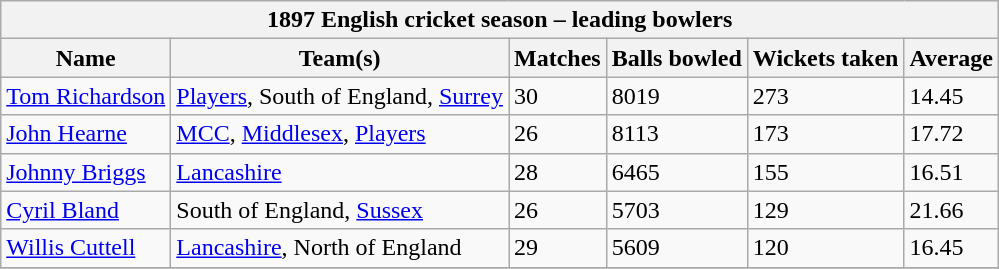<table class="wikitable">
<tr>
<th bgcolor="#efefef" colspan="6">1897 English cricket season – leading bowlers</th>
</tr>
<tr bgcolor="#efefef">
<th>Name</th>
<th>Team(s)</th>
<th>Matches</th>
<th>Balls bowled</th>
<th>Wickets taken</th>
<th>Average</th>
</tr>
<tr>
<td><a href='#'>Tom Richardson</a></td>
<td><a href='#'>Players</a>, South of England, <a href='#'>Surrey</a></td>
<td>30</td>
<td>8019</td>
<td>273</td>
<td>14.45</td>
</tr>
<tr>
<td><a href='#'>John Hearne</a></td>
<td><a href='#'>MCC</a>, <a href='#'>Middlesex</a>, <a href='#'>Players</a></td>
<td>26</td>
<td>8113</td>
<td>173</td>
<td>17.72</td>
</tr>
<tr>
<td><a href='#'>Johnny Briggs</a></td>
<td><a href='#'>Lancashire</a></td>
<td>28</td>
<td>6465</td>
<td>155</td>
<td>16.51</td>
</tr>
<tr>
<td><a href='#'>Cyril Bland</a></td>
<td>South of England, <a href='#'>Sussex</a></td>
<td>26</td>
<td>5703</td>
<td>129</td>
<td>21.66</td>
</tr>
<tr>
<td><a href='#'>Willis Cuttell</a></td>
<td><a href='#'>Lancashire</a>, North of England</td>
<td>29</td>
<td>5609</td>
<td>120</td>
<td>16.45</td>
</tr>
<tr>
</tr>
</table>
